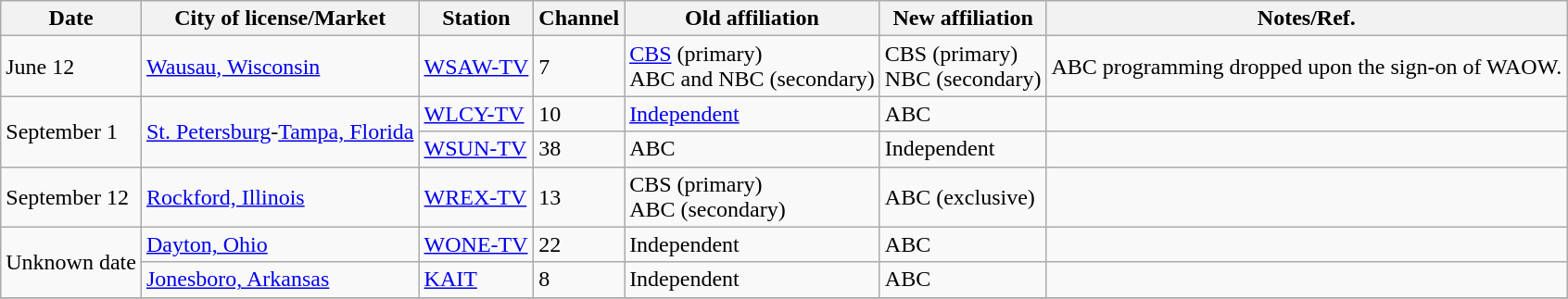<table class="wikitable sortable">
<tr>
<th>Date</th>
<th>City of license/Market</th>
<th>Station</th>
<th>Channel</th>
<th>Old affiliation</th>
<th>New affiliation</th>
<th>Notes/Ref.</th>
</tr>
<tr>
<td>June 12</td>
<td><a href='#'>Wausau, Wisconsin</a></td>
<td><a href='#'>WSAW-TV</a></td>
<td>7</td>
<td><a href='#'>CBS</a> (primary) <br> ABC and NBC (secondary)</td>
<td>CBS (primary) <br> NBC (secondary)</td>
<td>ABC programming dropped upon the sign-on of WAOW.</td>
</tr>
<tr>
<td rowspan=2>September 1</td>
<td rowspan=2><a href='#'>St. Petersburg</a>-<a href='#'>Tampa, Florida</a></td>
<td><a href='#'>WLCY-TV</a></td>
<td>10</td>
<td><a href='#'>Independent</a></td>
<td>ABC</td>
<td></td>
</tr>
<tr>
<td><a href='#'>WSUN-TV</a></td>
<td>38</td>
<td>ABC</td>
<td>Independent</td>
<td></td>
</tr>
<tr>
<td>September 12</td>
<td><a href='#'>Rockford, Illinois</a></td>
<td><a href='#'>WREX-TV</a></td>
<td>13</td>
<td>CBS (primary) <br> ABC (secondary)</td>
<td>ABC (exclusive)</td>
<td></td>
</tr>
<tr>
<td rowspan=2>Unknown date</td>
<td><a href='#'>Dayton, Ohio</a></td>
<td><a href='#'>WONE-TV</a></td>
<td>22</td>
<td>Independent</td>
<td>ABC</td>
<td></td>
</tr>
<tr>
<td><a href='#'>Jonesboro, Arkansas</a></td>
<td><a href='#'>KAIT</a></td>
<td>8</td>
<td>Independent</td>
<td>ABC</td>
<td></td>
</tr>
<tr>
</tr>
</table>
